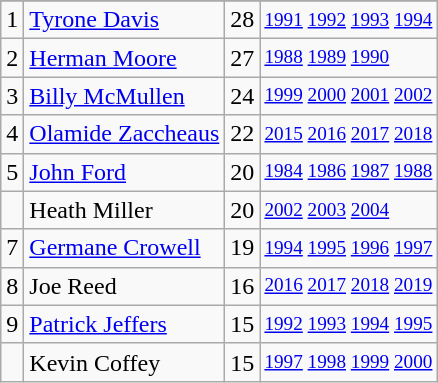<table class="wikitable">
<tr>
</tr>
<tr>
<td>1</td>
<td><a href='#'>Tyrone Davis</a></td>
<td>28</td>
<td style="font-size:80%;"><a href='#'>1991</a> <a href='#'>1992</a> <a href='#'>1993</a> <a href='#'>1994</a></td>
</tr>
<tr>
<td>2</td>
<td><a href='#'>Herman Moore</a></td>
<td>27</td>
<td style="font-size:80%;"><a href='#'>1988</a> <a href='#'>1989</a> <a href='#'>1990</a></td>
</tr>
<tr>
<td>3</td>
<td><a href='#'>Billy McMullen</a></td>
<td>24</td>
<td style="font-size:80%;"><a href='#'>1999</a> <a href='#'>2000</a> <a href='#'>2001</a> <a href='#'>2002</a></td>
</tr>
<tr>
<td>4</td>
<td><a href='#'>Olamide Zaccheaus</a></td>
<td>22</td>
<td style="font-size:80%;"><a href='#'>2015</a> <a href='#'>2016</a> <a href='#'>2017</a> <a href='#'>2018</a></td>
</tr>
<tr>
<td>5</td>
<td><a href='#'>John Ford</a></td>
<td>20</td>
<td style="font-size:80%;"><a href='#'>1984</a> <a href='#'>1986</a> <a href='#'>1987</a> <a href='#'>1988</a></td>
</tr>
<tr>
<td></td>
<td>Heath Miller</td>
<td>20</td>
<td style="font-size:80%;"><a href='#'>2002</a> <a href='#'>2003</a> <a href='#'>2004</a></td>
</tr>
<tr>
<td>7</td>
<td><a href='#'>Germane Crowell</a></td>
<td>19</td>
<td style="font-size:80%;"><a href='#'>1994</a> <a href='#'>1995</a> <a href='#'>1996</a> <a href='#'>1997</a></td>
</tr>
<tr>
<td>8</td>
<td>Joe Reed</td>
<td>16</td>
<td style="font-size:80%;"><a href='#'>2016</a> <a href='#'>2017</a> <a href='#'>2018</a> <a href='#'>2019</a></td>
</tr>
<tr>
<td>9</td>
<td><a href='#'>Patrick Jeffers</a></td>
<td>15</td>
<td style="font-size:80%;"><a href='#'>1992</a> <a href='#'>1993</a> <a href='#'>1994</a> <a href='#'>1995</a></td>
</tr>
<tr>
<td></td>
<td>Kevin Coffey</td>
<td>15</td>
<td style="font-size:80%;"><a href='#'>1997</a> <a href='#'>1998</a> <a href='#'>1999</a> <a href='#'>2000</a></td>
</tr>
</table>
